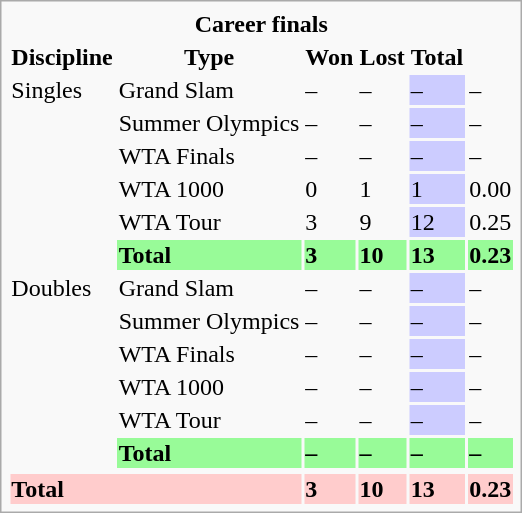<table class="infobox vcard vevent nowrap">
<tr>
<th colspan=6>Career finals</th>
</tr>
<tr>
<th>Discipline</th>
<th>Type</th>
<th>Won</th>
<th>Lost</th>
<th>Total</th>
<th></th>
</tr>
<tr>
<td rowspan=6>Singles</td>
<td>Grand Slam</td>
<td>–</td>
<td>–</td>
<td bgcolor=CCCCFF>–</td>
<td>–</td>
</tr>
<tr>
<td>Summer Olympics</td>
<td>–</td>
<td>–</td>
<td bgcolor=CCCCFF>–</td>
<td>–</td>
</tr>
<tr>
<td>WTA Finals</td>
<td>–</td>
<td>–</td>
<td bgcolor=CCCCFF>–</td>
<td>–</td>
</tr>
<tr>
<td>WTA 1000</td>
<td>0</td>
<td>1</td>
<td bgcolor=CCCCFF>1</td>
<td>0.00</td>
</tr>
<tr>
<td>WTA Tour</td>
<td>3</td>
<td>9</td>
<td bgcolor=CCCCFF>12</td>
<td>0.25</td>
</tr>
<tr bgcolor=98FB98>
<td><strong>Total</strong></td>
<td><strong>3</strong></td>
<td><strong>10</strong></td>
<td><strong>13</strong></td>
<td><strong>0.23</strong></td>
</tr>
<tr>
<td rowspan=6>Doubles</td>
<td>Grand Slam</td>
<td>–</td>
<td>–</td>
<td bgcolor=CCCCFF>–</td>
<td>–</td>
</tr>
<tr>
<td>Summer Olympics</td>
<td>–</td>
<td>–</td>
<td bgcolor=CCCCFF>–</td>
<td>–</td>
</tr>
<tr>
<td>WTA Finals</td>
<td>–</td>
<td>–</td>
<td bgcolor=CCCCFF>–</td>
<td>–</td>
</tr>
<tr>
<td>WTA 1000</td>
<td>–</td>
<td>–</td>
<td bgcolor=CCCCFF>–</td>
<td>–</td>
</tr>
<tr>
<td>WTA Tour</td>
<td>–</td>
<td>–</td>
<td bgcolor=CCCCFF>–</td>
<td>–</td>
</tr>
<tr bgcolor=98FB98>
<td><strong>Total</strong></td>
<td><strong>–</strong></td>
<td><strong>–</strong></td>
<td><strong>–</strong></td>
<td><strong>–</strong></td>
</tr>
<tr>
</tr>
<tr bgcolor=FFCCCC>
<td colspan=2><strong>Total</strong></td>
<td><strong>3</strong></td>
<td><strong>10</strong></td>
<td><strong>13</strong></td>
<td><strong>0.23</strong></td>
</tr>
</table>
